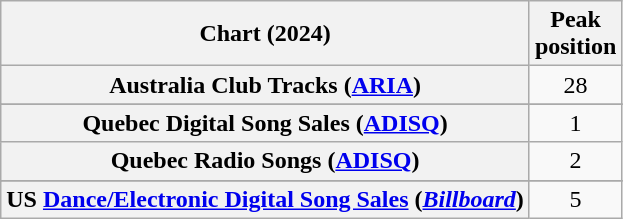<table class="wikitable sortable plainrowheaders" style="text-align:center">
<tr>
<th scope="col">Chart (2024)</th>
<th scope="col">Peak<br>position</th>
</tr>
<tr>
<th scope="row">Australia Club Tracks (<a href='#'>ARIA</a>)</th>
<td>28</td>
</tr>
<tr>
</tr>
<tr>
<th scope="row">Quebec Digital Song Sales (<a href='#'>ADISQ</a>)</th>
<td>1</td>
</tr>
<tr>
<th scope="row">Quebec Radio Songs (<a href='#'>ADISQ</a>)</th>
<td>2</td>
</tr>
<tr>
</tr>
<tr>
</tr>
<tr>
<th scope="row">US <a href='#'>Dance/Electronic Digital Song Sales</a> (<em><a href='#'>Billboard</a></em>)</th>
<td>5</td>
</tr>
</table>
